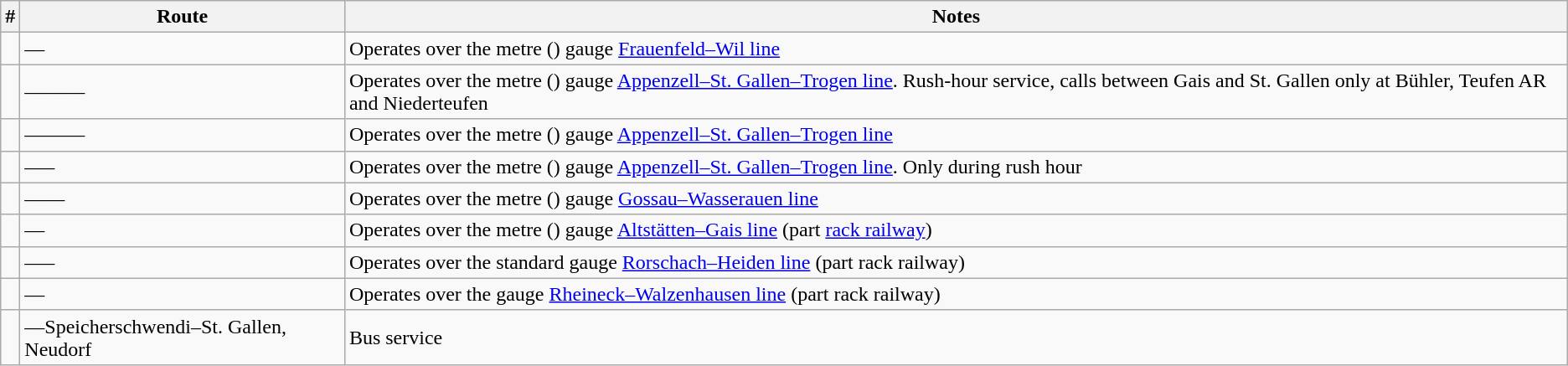<table class="wikitable">
<tr>
<th>#</th>
<th>Route</th>
<th>Notes</th>
</tr>
<tr>
<td></td>
<td>––</td>
<td>Operates over the metre () gauge <a href='#'>Frauenfeld–Wil line</a></td>
</tr>
<tr>
<td></td>
<td>––––––</td>
<td>Operates over the metre () gauge <a href='#'>Appenzell–St. Gallen–Trogen line</a>. Rush-hour service, calls between Gais and St. Gallen only at Bühler, Teufen AR and Niederteufen</td>
</tr>
<tr>
<td></td>
<td>––––––</td>
<td>Operates over the metre () gauge <a href='#'>Appenzell–St. Gallen–Trogen line</a></td>
</tr>
<tr>
<td></td>
<td>–––</td>
<td>Operates over the metre () gauge <a href='#'>Appenzell–St. Gallen–Trogen line</a>. Only during rush hour</td>
</tr>
<tr>
<td></td>
<td>––––</td>
<td>Operates over the metre () gauge <a href='#'>Gossau–Wasserauen line</a></td>
</tr>
<tr>
<td></td>
<td>––</td>
<td>Operates over the metre () gauge <a href='#'>Altstätten–Gais line</a> (part <a href='#'>rack railway</a>)</td>
</tr>
<tr>
<td></td>
<td>–––</td>
<td>Operates over the standard gauge <a href='#'>Rorschach–Heiden line</a> (part rack railway)</td>
</tr>
<tr>
<td></td>
<td>––</td>
<td>Operates over the  gauge <a href='#'>Rheineck–Walzenhausen line</a> (part rack railway)</td>
</tr>
<tr>
<td></td>
<td>––Speicherschwendi–St. Gallen, Neudorf</td>
<td>Bus service</td>
</tr>
</table>
